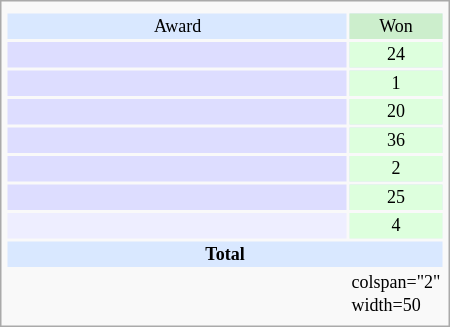<table class="infobox" style="width: 25em; text-align: left; font-size: 75%; vertical-align: middle;">
<tr>
<td colspan="3" style="text-align:center;"></td>
</tr>
<tr bgcolor=#D9E8FF>
<td style="text-align:center;">Award</td>
<td style="text-align:center;background: #cceecc;text-size:0.9em" width=50>Won</td>
</tr>
<tr bgcolor=#ddddff>
<td align="center"><br></td>
<td style="text-align:center;background: #ddffdd;vertical-align: middle;">24</td>
</tr>
<tr bgcolor=#ddddff>
<td align="center"><br></td>
<td style="text-align:center;background: #ddffdd;vertical-align: middle;">1</td>
</tr>
<tr bgcolor=#ddddff>
<td align="center"><br></td>
<td style="text-align:center;background: #ddffdd;vertical-align: middle;">20</td>
</tr>
<tr bgcolor=#ddddff>
<td align="center"><br></td>
<td style="text-align:center;background: #ddffdd;vertical-align: middle;">36</td>
</tr>
<tr bgcolor=#ddddff>
<td align="center"><br></td>
<td style="text-align:center;background: #ddffdd;vertical-align: middle;">2</td>
</tr>
<tr bgcolor=#ddddff>
<td align="center"><br></td>
<td style="text-align:center;background: #ddffdd;vertical-align: middle;">25</td>
</tr>
<tr bgcolor=#eeeeff>
<td align="center"><br></td>
<td style="text-align:center;background: #ddffdd;vertical-align: middle;">4</td>
</tr>
<tr bgcolor=#D9E8FF>
<td colspan="3" style="text-align:center;"><strong>Total</strong></td>
</tr>
<tr>
<td></td>
<td>colspan="2" width=50 </td>
</tr>
</table>
